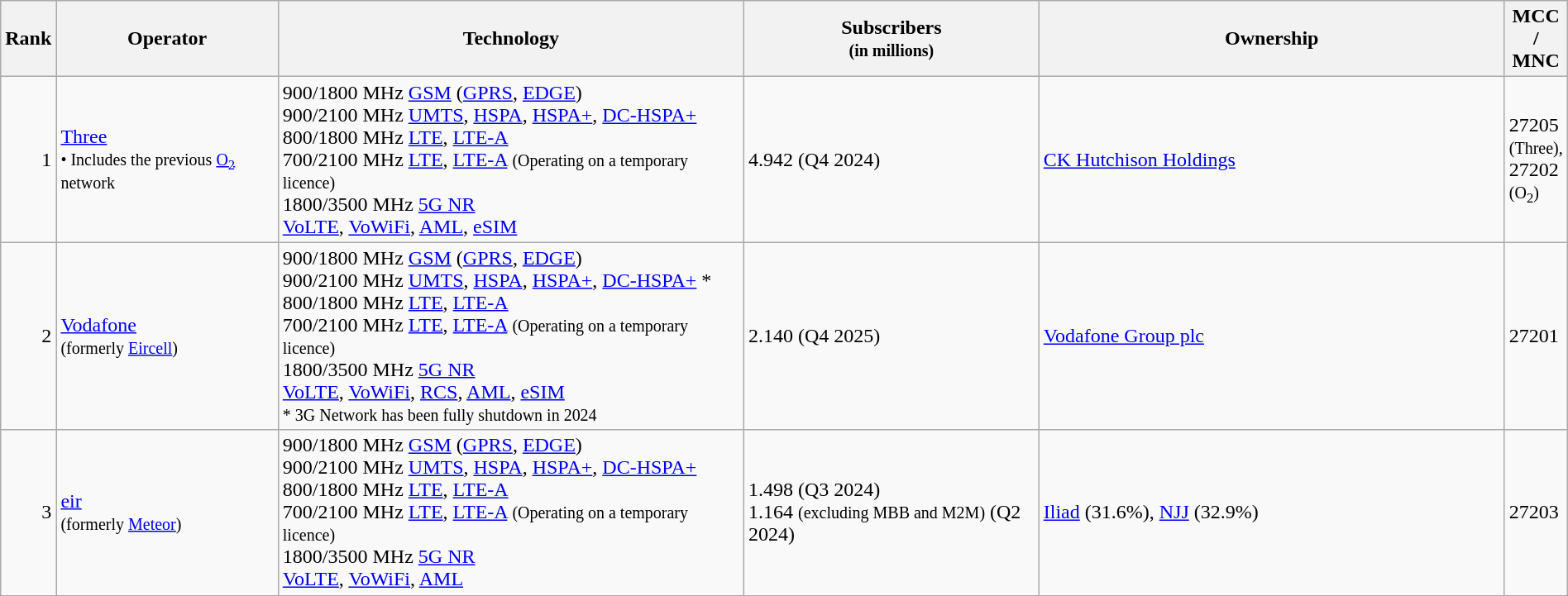<table class="wikitable" style="width:100%;">
<tr>
<th style="width:3%;">Rank</th>
<th style="width:15%;">Operator</th>
<th style="width:30%;">Technology</th>
<th style="width:20%;">Subscribers<br><small>(in millions)</small></th>
<th style="width:32%;">Ownership</th>
<th>MCC / MNC</th>
</tr>
<tr>
<td style="text-align:right;">1</td>
<td><a href='#'>Three</a><br><small>• Includes the previous <a href='#'>O<sub>2</sub></a> network</small></td>
<td>900/1800 MHz <a href='#'>GSM</a> (<a href='#'>GPRS</a>, <a href='#'>EDGE</a>)<br>900/2100 MHz <a href='#'>UMTS</a>, <a href='#'>HSPA</a>, <a href='#'>HSPA+</a>, <a href='#'>DC-HSPA+</a><br>800/1800 MHz <a href='#'>LTE</a>, <a href='#'>LTE-A</a><br>700/2100 MHz <a href='#'>LTE</a>, <a href='#'>LTE-A</a> <small>(Operating on a temporary licence)</small><br>1800/3500 MHz <a href='#'>5G NR</a><br><a href='#'>VoLTE</a>, <a href='#'>VoWiFi</a>, <a href='#'>AML</a>, <a href='#'>eSIM</a></td>
<td>4.942 (Q4 2024)</td>
<td><a href='#'>CK Hutchison Holdings</a></td>
<td>27205 <small>(Three),</small> 27202 <small>(O<sub>2</sub>)</small></td>
</tr>
<tr>
<td style="text-align:right;">2</td>
<td><a href='#'>Vodafone</a><br><small>(formerly <a href='#'>Eircell</a>)</small></td>
<td>900/1800 MHz <a href='#'>GSM</a> (<a href='#'>GPRS</a>, <a href='#'>EDGE</a>)<br>900/2100 MHz <a href='#'>UMTS</a>, <a href='#'>HSPA</a>, <a href='#'>HSPA+</a>, <a href='#'>DC‑HSPA+</a> *<br>800/1800 MHz <a href='#'>LTE</a>, <a href='#'>LTE-A</a><br>700/2100 MHz <a href='#'>LTE</a>, <a href='#'>LTE-A</a> <small>(Operating on a temporary licence)</small><br>1800/3500 MHz <a href='#'>5G NR</a><br><a href='#'>VoLTE</a>, <a href='#'>VoWiFi</a>, <a href='#'>RCS</a>, <a href='#'>AML</a>, <a href='#'>eSIM</a><br><small>* 3G Network has been fully shutdown in 2024</small></td>
<td>2.140 (Q4 2025)</td>
<td><a href='#'>Vodafone Group plc</a></td>
<td>27201</td>
</tr>
<tr>
<td style="text-align:right;">3</td>
<td><a href='#'>eir</a><br><small>(formerly <a href='#'>Meteor</a>)</small></td>
<td>900/1800 MHz <a href='#'>GSM</a> (<a href='#'>GPRS</a>, <a href='#'>EDGE</a>)<br>900/2100 MHz <a href='#'>UMTS</a>, <a href='#'>HSPA</a>, <a href='#'>HSPA+</a>, <a href='#'>DC-HSPA+</a><br>800/1800 MHz <a href='#'>LTE</a>, <a href='#'>LTE-A</a><br>700/2100 MHz <a href='#'>LTE</a>, <a href='#'>LTE-A</a> <small>(Operating on a temporary licence)</small><br>1800/3500 MHz <a href='#'>5G NR</a><br><a href='#'>VoLTE</a>, <a href='#'>VoWiFi</a>, <a href='#'>AML</a></td>
<td>1.498 (Q3 2024)<br>1.164 <small>(excluding MBB and M2M)</small> (Q2 2024)</td>
<td><a href='#'>Iliad</a> (31.6%), <a href='#'>NJJ</a> (32.9%)</td>
<td>27203</td>
</tr>
</table>
